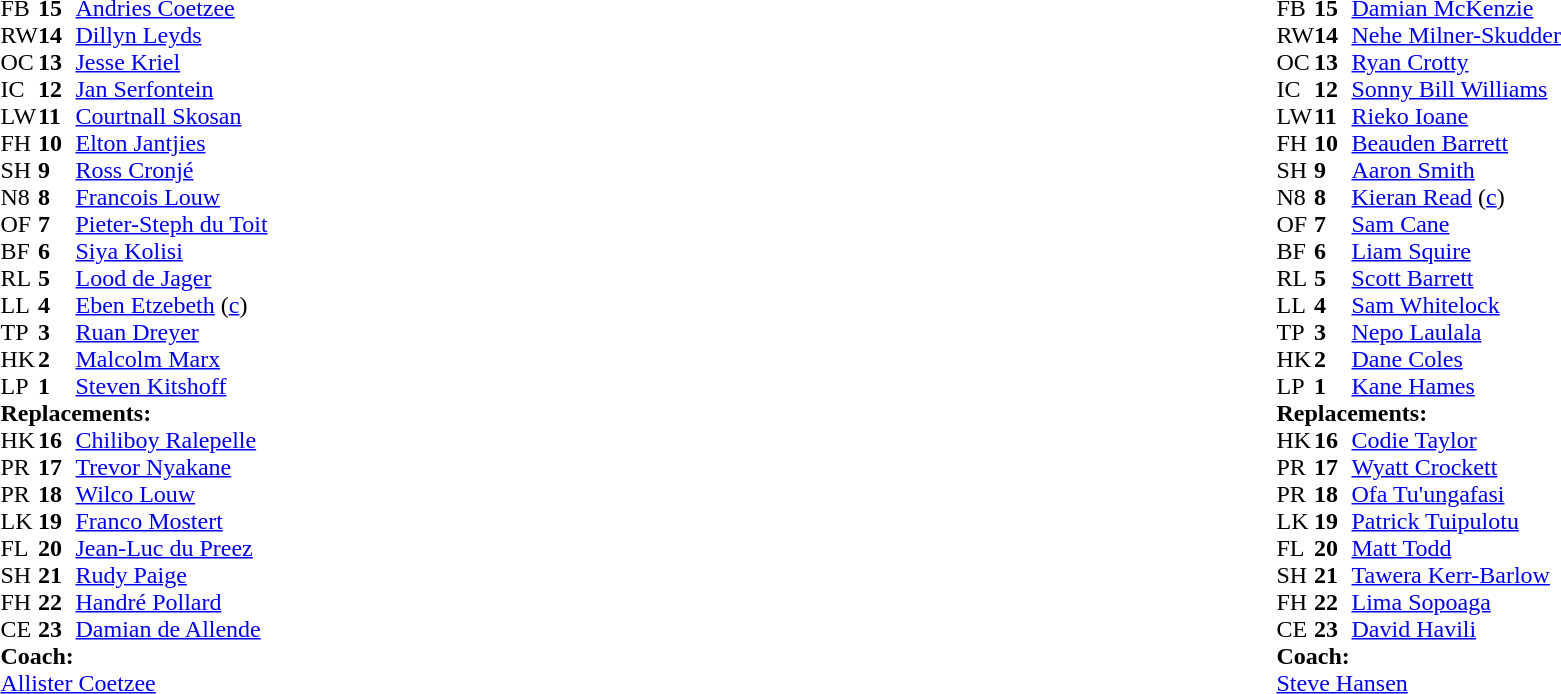<table style="width:100%;">
<tr>
<td style="vertical-align:top; width:50%"><br><table cellspacing="0" cellpadding="0">
<tr>
<th width="25"></th>
<th width="25"></th>
</tr>
<tr>
<td>FB</td>
<td><strong>15</strong></td>
<td><a href='#'>Andries Coetzee</a></td>
</tr>
<tr>
<td>RW</td>
<td><strong>14</strong></td>
<td><a href='#'>Dillyn Leyds</a></td>
</tr>
<tr>
<td>OC</td>
<td><strong>13</strong></td>
<td><a href='#'>Jesse Kriel</a></td>
</tr>
<tr>
<td>IC</td>
<td><strong>12</strong></td>
<td><a href='#'>Jan Serfontein</a></td>
<td></td>
<td></td>
</tr>
<tr>
<td>LW</td>
<td><strong>11</strong></td>
<td><a href='#'>Courtnall Skosan</a></td>
</tr>
<tr>
<td>FH</td>
<td><strong>10</strong></td>
<td><a href='#'>Elton Jantjies</a></td>
<td></td>
<td></td>
<td></td>
</tr>
<tr>
<td>SH</td>
<td><strong>9</strong></td>
<td><a href='#'>Ross Cronjé</a></td>
</tr>
<tr>
<td>N8</td>
<td><strong>8</strong></td>
<td><a href='#'>Francois Louw</a></td>
</tr>
<tr>
<td>OF</td>
<td><strong>7</strong></td>
<td><a href='#'>Pieter-Steph du Toit</a></td>
</tr>
<tr>
<td>BF</td>
<td><strong>6</strong></td>
<td><a href='#'>Siya Kolisi</a></td>
<td></td>
<td></td>
</tr>
<tr>
<td>RL</td>
<td><strong>5</strong></td>
<td><a href='#'>Lood de Jager</a></td>
<td></td>
<td></td>
<td></td>
</tr>
<tr>
<td>LL</td>
<td><strong>4</strong></td>
<td><a href='#'>Eben Etzebeth</a> (<a href='#'>c</a>)</td>
<td></td>
<td></td>
<td></td>
</tr>
<tr>
<td>TP</td>
<td><strong>3</strong></td>
<td><a href='#'>Ruan Dreyer</a></td>
<td></td>
<td></td>
</tr>
<tr>
<td>HK</td>
<td><strong>2</strong></td>
<td><a href='#'>Malcolm Marx</a></td>
</tr>
<tr>
<td>LP</td>
<td><strong>1</strong></td>
<td><a href='#'>Steven Kitshoff</a></td>
<td></td>
<td></td>
</tr>
<tr>
<td colspan="3"><strong>Replacements:</strong></td>
</tr>
<tr>
<td>HK</td>
<td><strong>16</strong></td>
<td><a href='#'>Chiliboy Ralepelle</a></td>
</tr>
<tr>
<td>PR</td>
<td><strong>17</strong></td>
<td><a href='#'>Trevor Nyakane</a></td>
<td></td>
<td></td>
</tr>
<tr>
<td>PR</td>
<td><strong>18</strong></td>
<td><a href='#'>Wilco Louw</a></td>
<td></td>
<td></td>
</tr>
<tr>
<td>LK</td>
<td><strong>19</strong></td>
<td><a href='#'>Franco Mostert</a></td>
<td></td>
<td></td>
</tr>
<tr>
<td>FL</td>
<td><strong>20</strong></td>
<td><a href='#'>Jean-Luc du Preez</a></td>
<td></td>
<td></td>
</tr>
<tr>
<td>SH</td>
<td><strong>21</strong></td>
<td><a href='#'>Rudy Paige</a></td>
</tr>
<tr>
<td>FH</td>
<td><strong>22</strong></td>
<td><a href='#'>Handré Pollard</a></td>
<td></td>
<td></td>
<td></td>
</tr>
<tr>
<td>CE</td>
<td><strong>23</strong></td>
<td><a href='#'>Damian de Allende</a></td>
<td></td>
<td></td>
</tr>
<tr>
<td colspan="3"><strong>Coach:</strong></td>
</tr>
<tr>
<td colspan="4"> <a href='#'>Allister Coetzee</a></td>
</tr>
</table>
</td>
<td style="vertical-align:top"></td>
<td style="vertical-align:top; width:50%"><br><table cellspacing="0" cellpadding="0" style="margin:auto">
<tr>
<th width="25"></th>
<th width="25"></th>
</tr>
<tr>
<td>FB</td>
<td><strong>15</strong></td>
<td><a href='#'>Damian McKenzie</a></td>
</tr>
<tr>
<td>RW</td>
<td><strong>14</strong></td>
<td><a href='#'>Nehe Milner-Skudder</a></td>
<td></td>
<td></td>
</tr>
<tr>
<td>OC</td>
<td><strong>13</strong></td>
<td><a href='#'>Ryan Crotty</a></td>
</tr>
<tr>
<td>IC</td>
<td><strong>12</strong></td>
<td><a href='#'>Sonny Bill Williams</a></td>
</tr>
<tr>
<td>LW</td>
<td><strong>11</strong></td>
<td><a href='#'>Rieko Ioane</a></td>
</tr>
<tr>
<td>FH</td>
<td><strong>10</strong></td>
<td><a href='#'>Beauden Barrett</a></td>
<td></td>
<td></td>
</tr>
<tr>
<td>SH</td>
<td><strong>9</strong></td>
<td><a href='#'>Aaron Smith</a></td>
<td></td>
<td></td>
</tr>
<tr>
<td>N8</td>
<td><strong>8</strong></td>
<td><a href='#'>Kieran Read</a> (<a href='#'>c</a>)</td>
</tr>
<tr>
<td>OF</td>
<td><strong>7</strong></td>
<td><a href='#'>Sam Cane</a></td>
<td></td>
<td></td>
</tr>
<tr>
<td>BF</td>
<td><strong>6</strong></td>
<td><a href='#'>Liam Squire</a></td>
</tr>
<tr>
<td>RL</td>
<td><strong>5</strong></td>
<td><a href='#'>Scott Barrett</a></td>
<td></td>
<td></td>
</tr>
<tr>
<td>LL</td>
<td><strong>4</strong></td>
<td><a href='#'>Sam Whitelock</a></td>
</tr>
<tr>
<td>TP</td>
<td><strong>3</strong></td>
<td><a href='#'>Nepo Laulala</a></td>
<td></td>
<td></td>
</tr>
<tr>
<td>HK</td>
<td><strong>2</strong></td>
<td><a href='#'>Dane Coles</a></td>
<td></td>
<td></td>
</tr>
<tr>
<td>LP</td>
<td><strong>1</strong></td>
<td><a href='#'>Kane Hames</a></td>
<td></td>
<td></td>
</tr>
<tr>
<td colspan="3"><strong>Replacements:</strong></td>
</tr>
<tr>
<td>HK</td>
<td><strong>16</strong></td>
<td><a href='#'>Codie Taylor</a></td>
<td></td>
<td></td>
</tr>
<tr>
<td>PR</td>
<td><strong>17</strong></td>
<td><a href='#'>Wyatt Crockett</a></td>
<td></td>
<td></td>
</tr>
<tr>
<td>PR</td>
<td><strong>18</strong></td>
<td><a href='#'>Ofa Tu'ungafasi</a></td>
<td></td>
<td></td>
</tr>
<tr>
<td>LK</td>
<td><strong>19</strong></td>
<td><a href='#'>Patrick Tuipulotu</a></td>
<td></td>
<td></td>
</tr>
<tr>
<td>FL</td>
<td><strong>20</strong></td>
<td><a href='#'>Matt Todd</a></td>
<td></td>
<td></td>
</tr>
<tr>
<td>SH</td>
<td><strong>21</strong></td>
<td><a href='#'>Tawera Kerr-Barlow</a></td>
<td></td>
<td></td>
</tr>
<tr>
<td>FH</td>
<td><strong>22</strong></td>
<td><a href='#'>Lima Sopoaga</a></td>
<td></td>
<td></td>
</tr>
<tr>
<td>CE</td>
<td><strong>23</strong></td>
<td><a href='#'>David Havili</a></td>
<td></td>
<td></td>
</tr>
<tr>
<td colspan="3"><strong>Coach:</strong></td>
</tr>
<tr>
<td colspan="4"> <a href='#'>Steve Hansen</a></td>
</tr>
</table>
</td>
</tr>
</table>
